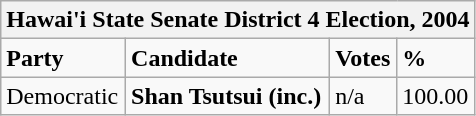<table class="wikitable">
<tr>
<th colspan="4">Hawai'i State Senate District 4 Election, 2004</th>
</tr>
<tr>
<td><strong>Party</strong></td>
<td><strong>Candidate</strong></td>
<td><strong>Votes</strong></td>
<td><strong>%</strong></td>
</tr>
<tr>
<td>Democratic</td>
<td><strong>Shan Tsutsui (inc.)</strong></td>
<td>n/a</td>
<td>100.00</td>
</tr>
</table>
